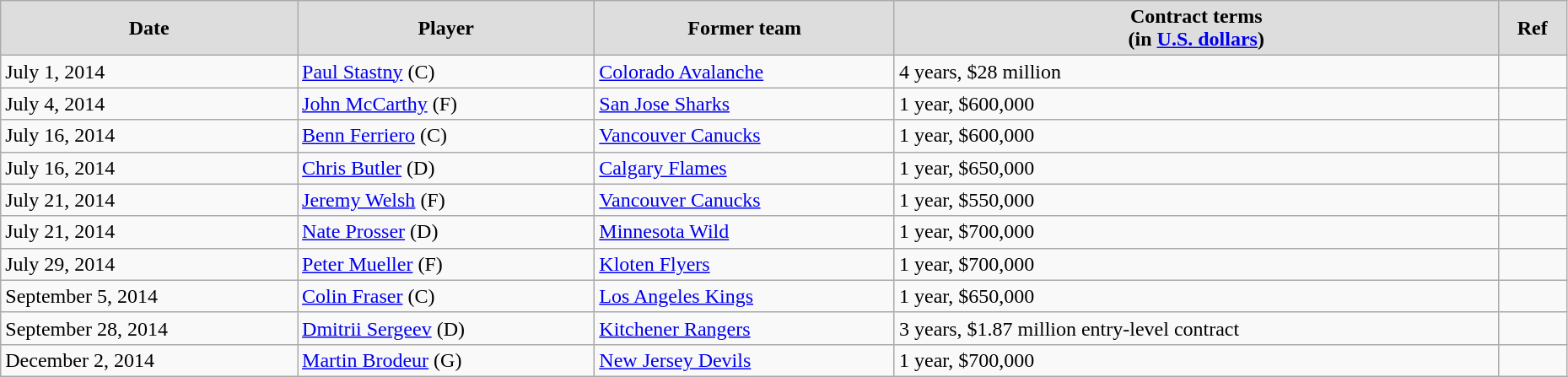<table class="wikitable" width=98%>
<tr align="center" bgcolor="#dddddd">
<td><strong>Date</strong></td>
<td><strong>Player</strong></td>
<td><strong>Former team</strong></td>
<td><strong>Contract terms</strong><br><strong>(in <a href='#'>U.S. dollars</a>)</strong></td>
<td><strong>Ref</strong></td>
</tr>
<tr>
<td>July 1, 2014</td>
<td><a href='#'>Paul Stastny</a> (C)</td>
<td><a href='#'>Colorado Avalanche</a></td>
<td>4 years, $28 million</td>
<td></td>
</tr>
<tr>
<td>July 4, 2014</td>
<td><a href='#'>John McCarthy</a> (F)</td>
<td><a href='#'>San Jose Sharks</a></td>
<td>1 year, $600,000</td>
<td></td>
</tr>
<tr>
<td>July 16, 2014</td>
<td><a href='#'>Benn Ferriero</a> (C)</td>
<td><a href='#'>Vancouver Canucks</a></td>
<td>1 year, $600,000</td>
<td></td>
</tr>
<tr>
<td>July 16, 2014</td>
<td><a href='#'>Chris Butler</a> (D)</td>
<td><a href='#'>Calgary Flames</a></td>
<td>1 year, $650,000</td>
<td></td>
</tr>
<tr>
<td>July 21, 2014</td>
<td><a href='#'>Jeremy Welsh</a> (F)</td>
<td><a href='#'>Vancouver Canucks</a></td>
<td>1 year, $550,000</td>
<td></td>
</tr>
<tr>
<td>July 21, 2014</td>
<td><a href='#'>Nate Prosser</a> (D)</td>
<td><a href='#'>Minnesota Wild</a></td>
<td>1 year, $700,000</td>
<td></td>
</tr>
<tr>
<td>July 29, 2014</td>
<td><a href='#'>Peter Mueller</a> (F)</td>
<td><a href='#'>Kloten Flyers</a></td>
<td>1 year, $700,000</td>
<td></td>
</tr>
<tr>
<td>September 5, 2014</td>
<td><a href='#'>Colin Fraser</a> (C)</td>
<td><a href='#'>Los Angeles Kings</a></td>
<td>1 year, $650,000</td>
<td></td>
</tr>
<tr>
<td>September 28, 2014</td>
<td><a href='#'>Dmitrii Sergeev</a> (D)</td>
<td><a href='#'>Kitchener Rangers</a></td>
<td>3 years, $1.87 million entry-level contract</td>
<td></td>
</tr>
<tr>
<td>December 2, 2014</td>
<td><a href='#'>Martin Brodeur</a> (G)</td>
<td><a href='#'>New Jersey Devils</a></td>
<td>1 year, $700,000</td>
<td></td>
</tr>
</table>
